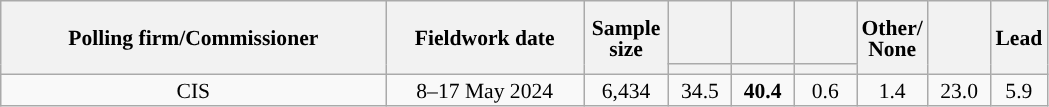<table class="wikitable collapsible collapsed" style="text-align:center; font-size:90%; line-height:14px;">
<tr style="height:42px;">
<th style="width:250px;" rowspan="2">Polling firm/Commissioner</th>
<th style="width:125px;" rowspan="2">Fieldwork date</th>
<th style="width:50px;" rowspan="2">Sample size</th>
<th style="width:35px;"></th>
<th style="width:35px;"></th>
<th style="width:35px;"></th>
<th style="width:35px;" rowspan="2">Other/<br>None</th>
<th style="width:35px;" rowspan="2"></th>
<th style="width:30px;" rowspan="2">Lead</th>
</tr>
<tr>
<th style="color:inherit;background:"></th>
<th style="color:inherit;background:"></th>
<th style="color:inherit;background:"></th>
</tr>
<tr>
<td>CIS</td>
<td>8–17 May 2024</td>
<td>6,434</td>
<td>34.5</td>
<td><strong>40.4</strong></td>
<td>0.6</td>
<td>1.4</td>
<td>23.0</td>
<td style="background:">5.9</td>
</tr>
</table>
